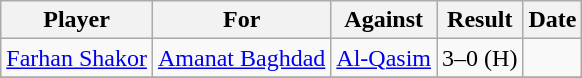<table class="wikitable">
<tr>
<th>Player</th>
<th>For</th>
<th>Against</th>
<th style="text-align:center">Result</th>
<th>Date</th>
</tr>
<tr>
<td> <a href='#'>Farhan Shakor</a></td>
<td><a href='#'>Amanat Baghdad</a></td>
<td><a href='#'>Al-Qasim</a></td>
<td style="text-align:center;">3–0 (H)</td>
<td></td>
</tr>
<tr>
</tr>
</table>
